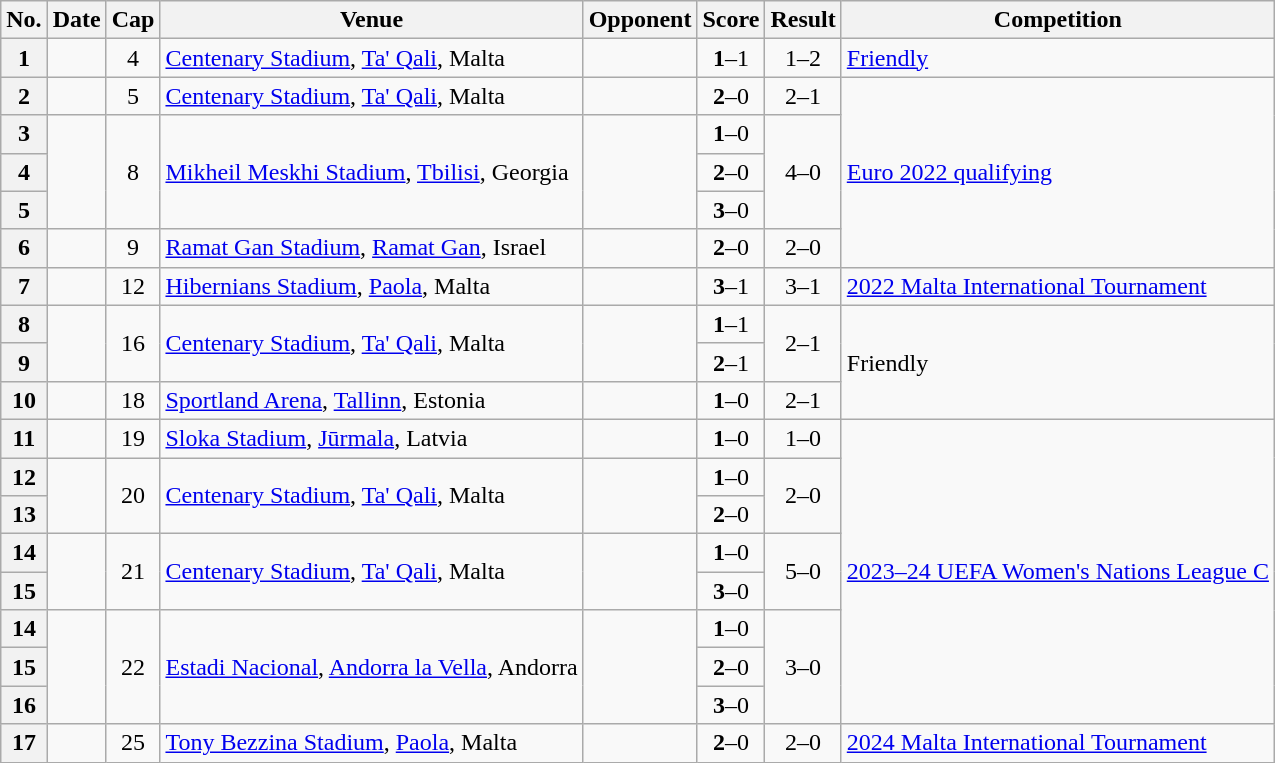<table class="wikitable sortable plainrowheaders">
<tr>
<th scope="col">No.</th>
<th scope="col" data-sort-type="date">Date</th>
<th scope="col">Cap</th>
<th scope="col">Venue</th>
<th scope="col">Opponent</th>
<th scope="col" class="unsortable">Score</th>
<th scope="col" class="unsortable">Result</th>
<th scope="col">Competition</th>
</tr>
<tr>
<th>1</th>
<td></td>
<td align="center">4</td>
<td><a href='#'>Centenary Stadium</a>, <a href='#'>Ta' Qali</a>, Malta</td>
<td></td>
<td align="center"><strong>1</strong>–1</td>
<td align="center">1–2</td>
<td><a href='#'>Friendly</a></td>
</tr>
<tr>
<th>2</th>
<td></td>
<td align="center">5</td>
<td><a href='#'>Centenary Stadium</a>, <a href='#'>Ta' Qali</a>, Malta</td>
<td></td>
<td align="center"><strong>2</strong>–0</td>
<td align="center">2–1</td>
<td rowspan="5"><a href='#'>Euro 2022 qualifying</a></td>
</tr>
<tr>
<th>3</th>
<td rowspan="3"></td>
<td rowspan="3" align="center">8</td>
<td rowspan="3"><a href='#'>Mikheil Meskhi Stadium</a>, <a href='#'>Tbilisi</a>, Georgia</td>
<td rowspan="3"></td>
<td align="center"><strong>1</strong>–0</td>
<td rowspan="3" align="center">4–0</td>
</tr>
<tr>
<th>4</th>
<td align="center"><strong>2</strong>–0</td>
</tr>
<tr>
<th>5</th>
<td align="center"><strong>3</strong>–0</td>
</tr>
<tr>
<th>6</th>
<td></td>
<td align="center">9</td>
<td><a href='#'>Ramat Gan Stadium</a>, <a href='#'>Ramat Gan</a>, Israel</td>
<td></td>
<td align="center"><strong>2</strong>–0</td>
<td align="center">2–0</td>
</tr>
<tr>
<th>7</th>
<td></td>
<td align="center">12</td>
<td><a href='#'>Hibernians Stadium</a>, <a href='#'>Paola</a>, Malta</td>
<td></td>
<td align="center"><strong>3</strong>–1</td>
<td align="center">3–1</td>
<td><a href='#'>2022 Malta International Tournament</a></td>
</tr>
<tr>
<th>8</th>
<td rowspan="2"></td>
<td rowspan="2" align="center">16</td>
<td rowspan="2"><a href='#'>Centenary Stadium</a>, <a href='#'>Ta' Qali</a>, Malta</td>
<td rowspan="2"></td>
<td align="center"><strong>1</strong>–1</td>
<td rowspan="2" align="center">2–1</td>
<td rowspan="3">Friendly</td>
</tr>
<tr>
<th>9</th>
<td align="center"><strong>2</strong>–1</td>
</tr>
<tr>
<th>10</th>
<td></td>
<td align="center">18</td>
<td><a href='#'>Sportland Arena</a>, <a href='#'>Tallinn</a>, Estonia</td>
<td></td>
<td align="center"><strong>1</strong>–0</td>
<td align="center">2–1</td>
</tr>
<tr>
<th>11</th>
<td></td>
<td align="center">19</td>
<td><a href='#'>Sloka Stadium</a>, <a href='#'>Jūrmala</a>, Latvia</td>
<td></td>
<td align="center"><strong>1</strong>–0</td>
<td align="center">1–0</td>
<td rowspan="8"><a href='#'>2023–24 UEFA Women's Nations League C</a></td>
</tr>
<tr>
<th>12</th>
<td rowspan="2"></td>
<td rowspan="2" align="center">20</td>
<td rowspan="2"><a href='#'>Centenary Stadium</a>, <a href='#'>Ta' Qali</a>, Malta</td>
<td rowspan="2"></td>
<td align="center"><strong>1</strong>–0</td>
<td rowspan="2" align="center">2–0</td>
</tr>
<tr>
<th>13</th>
<td align="center"><strong>2</strong>–0</td>
</tr>
<tr>
<th>14</th>
<td rowspan="2"></td>
<td rowspan="2" align="center">21</td>
<td rowspan="2"><a href='#'>Centenary Stadium</a>, <a href='#'>Ta' Qali</a>, Malta</td>
<td rowspan="2"></td>
<td align="center"><strong>1</strong>–0</td>
<td rowspan="2" align="center">5–0</td>
</tr>
<tr>
<th>15</th>
<td align="center"><strong>3</strong>–0</td>
</tr>
<tr>
<th>14</th>
<td rowspan="3"></td>
<td rowspan="3" align="center">22</td>
<td rowspan="3"><a href='#'>Estadi Nacional</a>, <a href='#'>Andorra la Vella</a>, Andorra</td>
<td rowspan="3"></td>
<td align="center"><strong>1</strong>–0</td>
<td rowspan="3" align="center">3–0</td>
</tr>
<tr>
<th>15</th>
<td align="center"><strong>2</strong>–0</td>
</tr>
<tr>
<th>16</th>
<td align="center"><strong>3</strong>–0</td>
</tr>
<tr>
<th>17</th>
<td></td>
<td align="center">25</td>
<td><a href='#'>Tony Bezzina Stadium</a>, <a href='#'>Paola</a>, Malta</td>
<td></td>
<td align="center"><strong>2</strong>–0</td>
<td align="center">2–0</td>
<td><a href='#'>2024 Malta International Tournament</a></td>
</tr>
</table>
